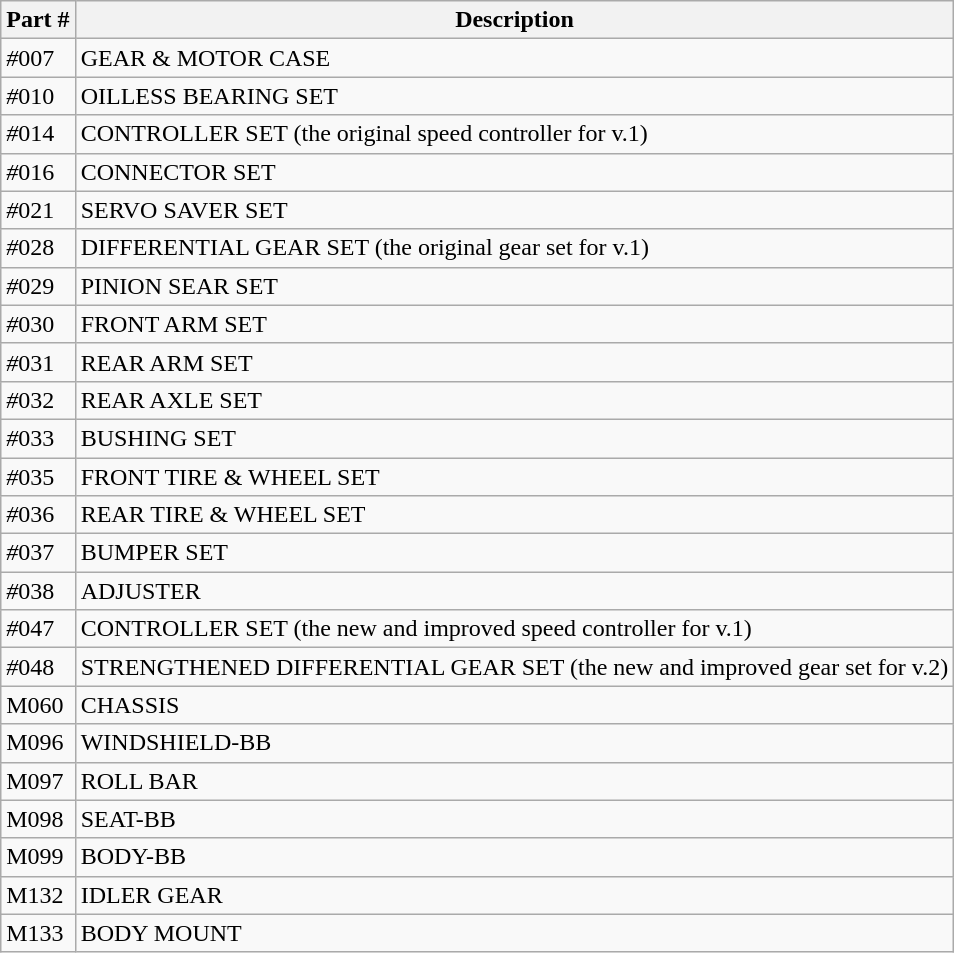<table class="wikitable">
<tr>
<th>Part #</th>
<th>Description</th>
</tr>
<tr>
<td><em>#</em>007</td>
<td>GEAR & MOTOR CASE</td>
</tr>
<tr>
<td><em>#</em>010</td>
<td>OILLESS BEARING SET</td>
</tr>
<tr>
<td><em>#</em>014</td>
<td>CONTROLLER SET  (the original speed controller for v.1)</td>
</tr>
<tr>
<td><em>#</em>016</td>
<td>CONNECTOR SET</td>
</tr>
<tr>
<td><em>#</em>021</td>
<td>SERVO SAVER SET</td>
</tr>
<tr>
<td><em>#</em>028</td>
<td>DIFFERENTIAL GEAR SET (the original gear set for v.1)</td>
</tr>
<tr>
<td><em>#</em>029</td>
<td>PINION SEAR SET</td>
</tr>
<tr>
<td><em>#</em>030</td>
<td>FRONT ARM SET</td>
</tr>
<tr>
<td><em>#</em>031</td>
<td>REAR ARM SET</td>
</tr>
<tr>
<td><em>#</em>032</td>
<td>REAR AXLE SET</td>
</tr>
<tr>
<td><em>#</em>033</td>
<td>BUSHING SET</td>
</tr>
<tr>
<td><em>#</em>035</td>
<td>FRONT TIRE & WHEEL SET</td>
</tr>
<tr>
<td><em>#</em>036</td>
<td>REAR TIRE & WHEEL SET</td>
</tr>
<tr>
<td><em>#</em>037</td>
<td>BUMPER SET</td>
</tr>
<tr>
<td><em>#</em>038</td>
<td>ADJUSTER</td>
</tr>
<tr>
<td><em>#</em>047</td>
<td>CONTROLLER SET (the new and improved speed controller for v.1)</td>
</tr>
<tr>
<td><em>#</em>048</td>
<td>STRENGTHENED DIFFERENTIAL GEAR SET (the new and improved gear set for v.2)</td>
</tr>
<tr>
<td>M060</td>
<td>CHASSIS</td>
</tr>
<tr>
<td>M096</td>
<td>WINDSHIELD-BB</td>
</tr>
<tr>
<td>M097</td>
<td>ROLL BAR</td>
</tr>
<tr>
<td>M098</td>
<td>SEAT-BB</td>
</tr>
<tr>
<td>M099</td>
<td>BODY-BB</td>
</tr>
<tr>
<td>M132</td>
<td>IDLER GEAR</td>
</tr>
<tr>
<td>M133</td>
<td>BODY MOUNT</td>
</tr>
</table>
